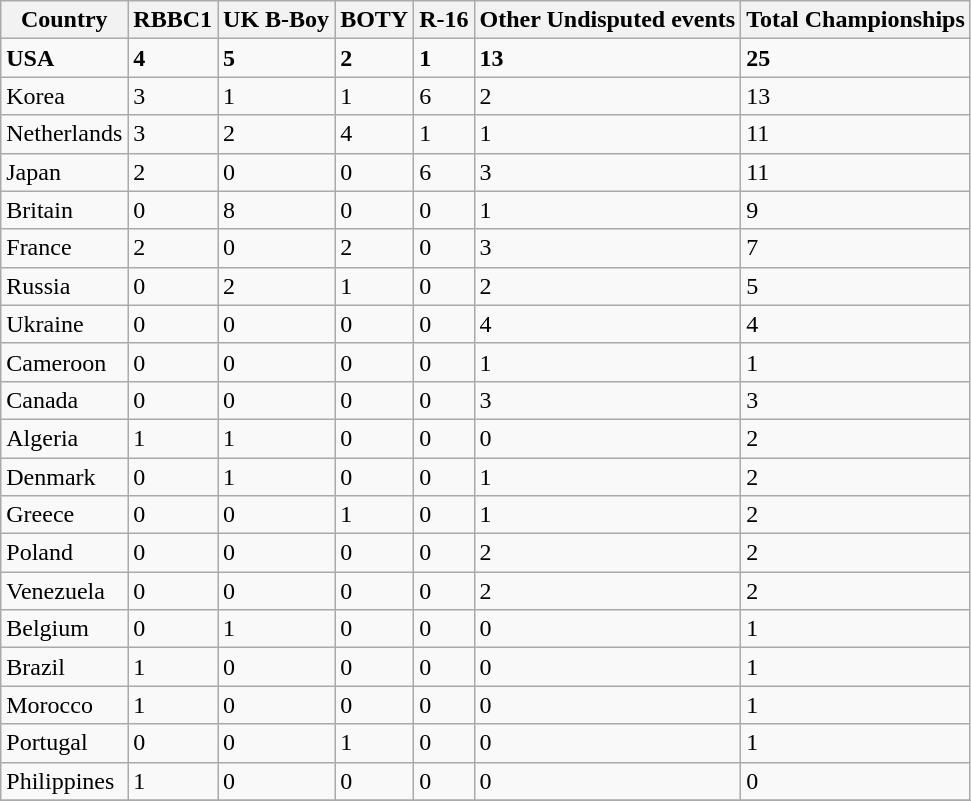<table class="wikitable">
<tr>
<th>Country</th>
<th>RBBC1</th>
<th>UK B-Boy</th>
<th>BOTY</th>
<th>R-16</th>
<th>Other Undisputed events</th>
<th>Total Championships</th>
</tr>
<tr>
<td> <strong>USA</strong></td>
<td><strong>4</strong></td>
<td><strong>5</strong></td>
<td><strong>2</strong></td>
<td><strong>1</strong></td>
<td><strong>13</strong></td>
<td><strong>25</strong></td>
</tr>
<tr>
<td> Korea</td>
<td>3</td>
<td>1</td>
<td>1</td>
<td>6</td>
<td>2</td>
<td>13</td>
</tr>
<tr>
<td> Netherlands</td>
<td>3</td>
<td>2</td>
<td>4</td>
<td>1</td>
<td>1</td>
<td>11</td>
</tr>
<tr>
<td> Japan</td>
<td>2</td>
<td>0</td>
<td>0</td>
<td>6</td>
<td>3</td>
<td>11</td>
</tr>
<tr>
<td> Britain</td>
<td>0</td>
<td>8</td>
<td>0</td>
<td>0</td>
<td>1</td>
<td>9</td>
</tr>
<tr>
<td> France</td>
<td>2</td>
<td>0</td>
<td>2</td>
<td>0</td>
<td>3</td>
<td>7</td>
</tr>
<tr>
<td> Russia</td>
<td>0</td>
<td>2</td>
<td>1</td>
<td>0</td>
<td>2</td>
<td>5</td>
</tr>
<tr>
<td> Ukraine</td>
<td>0</td>
<td>0</td>
<td>0</td>
<td>0</td>
<td>4</td>
<td>4</td>
</tr>
<tr>
<td> Cameroon</td>
<td>0</td>
<td>0</td>
<td>0</td>
<td>0</td>
<td>1</td>
<td>1</td>
</tr>
<tr>
<td> Canada</td>
<td>0</td>
<td>0</td>
<td>0</td>
<td>0</td>
<td>3</td>
<td>3</td>
</tr>
<tr>
<td> Algeria</td>
<td>1</td>
<td>1</td>
<td>0</td>
<td>0</td>
<td>0</td>
<td>2</td>
</tr>
<tr>
<td> Denmark</td>
<td>0</td>
<td>1</td>
<td>0</td>
<td>0</td>
<td>1</td>
<td>2</td>
</tr>
<tr>
<td> Greece</td>
<td>0</td>
<td>0</td>
<td>1</td>
<td>0</td>
<td>1</td>
<td>2</td>
</tr>
<tr>
<td> Poland</td>
<td>0</td>
<td>0</td>
<td>0</td>
<td>0</td>
<td>2</td>
<td>2</td>
</tr>
<tr>
<td> Venezuela</td>
<td>0</td>
<td>0</td>
<td>0</td>
<td>0</td>
<td>2</td>
<td>2</td>
</tr>
<tr>
<td> Belgium</td>
<td>0</td>
<td>1</td>
<td>0</td>
<td>0</td>
<td>0</td>
<td>1</td>
</tr>
<tr>
<td> Brazil</td>
<td>1</td>
<td>0</td>
<td>0</td>
<td>0</td>
<td>0</td>
<td>1</td>
</tr>
<tr>
<td> Morocco</td>
<td>1</td>
<td>0</td>
<td>0</td>
<td>0</td>
<td>0</td>
<td>1</td>
</tr>
<tr>
<td> Portugal</td>
<td>0</td>
<td>0</td>
<td>1</td>
<td>0</td>
<td>0</td>
<td>1</td>
</tr>
<tr>
<td> Philippines</td>
<td>1</td>
<td>0</td>
<td>0</td>
<td>0</td>
<td>0</td>
<td>0</td>
</tr>
<tr>
</tr>
</table>
